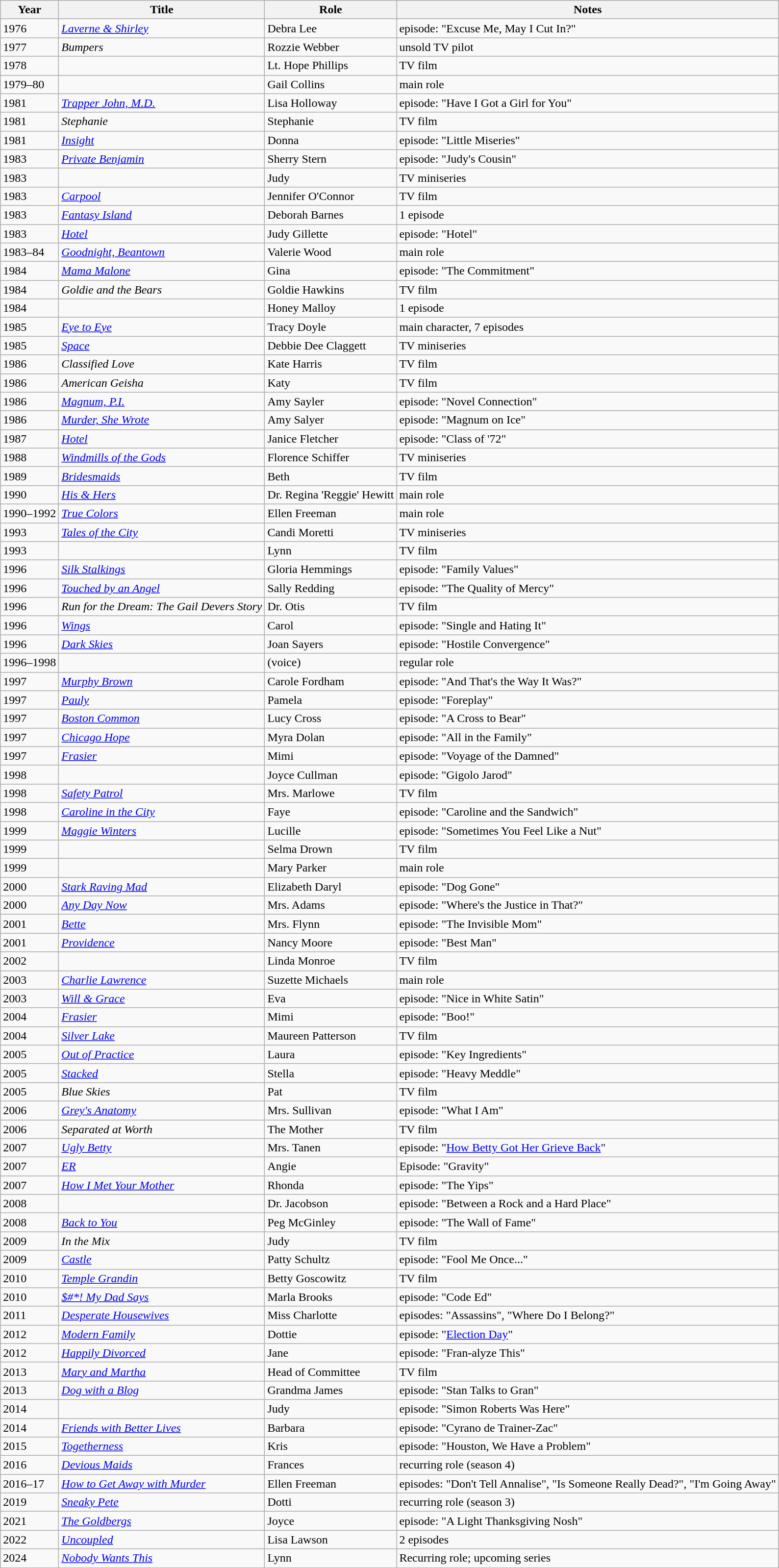<table class="wikitable sortable">
<tr>
<th>Year</th>
<th>Title</th>
<th>Role</th>
<th class="unsortable">Notes</th>
</tr>
<tr>
<td>1976</td>
<td><em><a href='#'>Laverne & Shirley</a></em></td>
<td>Debra Lee</td>
<td>episode: "Excuse Me, May I Cut In?"</td>
</tr>
<tr>
<td>1977</td>
<td><em>Bumpers</em></td>
<td>Rozzie Webber</td>
<td>unsold TV pilot</td>
</tr>
<tr>
<td>1978</td>
<td><em></em></td>
<td>Lt. Hope Phillips</td>
<td>TV film</td>
</tr>
<tr>
<td>1979–80</td>
<td><em></em></td>
<td>Gail Collins</td>
<td>main role</td>
</tr>
<tr>
<td>1981</td>
<td><em><a href='#'>Trapper John, M.D.</a></em></td>
<td>Lisa Holloway</td>
<td>episode: "Have I Got a Girl for You"</td>
</tr>
<tr>
<td>1981</td>
<td><em>Stephanie</em></td>
<td>Stephanie</td>
<td>TV film</td>
</tr>
<tr>
<td>1981</td>
<td><em><a href='#'>Insight</a></em></td>
<td>Donna</td>
<td>episode: "Little Miseries"</td>
</tr>
<tr>
<td>1983</td>
<td><em><a href='#'>Private Benjamin</a></em></td>
<td>Sherry Stern</td>
<td>episode: "Judy's Cousin"</td>
</tr>
<tr>
<td>1983</td>
<td><em></em></td>
<td>Judy</td>
<td>TV miniseries</td>
</tr>
<tr>
<td>1983</td>
<td><em><a href='#'>Carpool</a></em></td>
<td>Jennifer O'Connor</td>
<td>TV film</td>
</tr>
<tr>
<td>1983</td>
<td><em><a href='#'>Fantasy Island</a></em></td>
<td>Deborah Barnes</td>
<td>1 episode</td>
</tr>
<tr>
<td>1983</td>
<td><em><a href='#'>Hotel</a></em></td>
<td>Judy Gillette</td>
<td>episode: "Hotel"</td>
</tr>
<tr>
<td>1983–84</td>
<td><em><a href='#'>Goodnight, Beantown</a></em></td>
<td>Valerie Wood</td>
<td>main role</td>
</tr>
<tr>
<td>1984</td>
<td><em><a href='#'>Mama Malone</a></em></td>
<td>Gina</td>
<td>episode: "The Commitment"</td>
</tr>
<tr>
<td>1984</td>
<td><em>Goldie and the Bears</em></td>
<td>Goldie Hawkins</td>
<td>TV film</td>
</tr>
<tr>
<td>1984</td>
<td><em></em></td>
<td>Honey Malloy</td>
<td>1 episode</td>
</tr>
<tr>
<td>1985</td>
<td><em><a href='#'>Eye to Eye</a></em></td>
<td>Tracy Doyle</td>
<td>main character, 7 episodes</td>
</tr>
<tr>
<td>1985</td>
<td><em><a href='#'>Space</a></em></td>
<td>Debbie Dee Claggett</td>
<td>TV miniseries</td>
</tr>
<tr>
<td>1986</td>
<td><em>Classified Love</em></td>
<td>Kate Harris</td>
<td>TV film</td>
</tr>
<tr>
<td>1986</td>
<td><em>American Geisha</em></td>
<td>Katy</td>
<td>TV film</td>
</tr>
<tr>
<td>1986</td>
<td><em><a href='#'>Magnum, P.I.</a></em></td>
<td>Amy Sayler</td>
<td>episode: "Novel Connection"</td>
</tr>
<tr>
<td>1986</td>
<td><em><a href='#'>Murder, She Wrote</a></em></td>
<td>Amy Salyer</td>
<td>episode: "Magnum on Ice"</td>
</tr>
<tr>
<td>1987</td>
<td><em><a href='#'>Hotel</a></em></td>
<td>Janice Fletcher</td>
<td>episode: "Class of '72"</td>
</tr>
<tr>
<td>1988</td>
<td><em><a href='#'>Windmills of the Gods</a></em></td>
<td>Florence Schiffer</td>
<td>TV miniseries</td>
</tr>
<tr>
<td>1989</td>
<td><em><a href='#'>Bridesmaids</a></em></td>
<td>Beth</td>
<td>TV film</td>
</tr>
<tr>
<td>1990</td>
<td><em><a href='#'>His & Hers</a></em></td>
<td>Dr. Regina 'Reggie' Hewitt</td>
<td>main role</td>
</tr>
<tr>
<td>1990–1992</td>
<td><em><a href='#'>True Colors</a></em></td>
<td>Ellen Freeman</td>
<td>main role</td>
</tr>
<tr>
<td>1993</td>
<td><em><a href='#'>Tales of the City</a></em></td>
<td>Candi Moretti</td>
<td>TV miniseries</td>
</tr>
<tr>
<td>1993</td>
<td><em></em></td>
<td>Lynn</td>
<td>TV film</td>
</tr>
<tr>
<td>1996</td>
<td><em><a href='#'>Silk Stalkings</a></em></td>
<td>Gloria Hemmings</td>
<td>episode: "Family Values"</td>
</tr>
<tr>
<td>1996</td>
<td><em><a href='#'>Touched by an Angel</a></em></td>
<td>Sally Redding</td>
<td>episode: "The Quality of Mercy"</td>
</tr>
<tr>
<td>1996</td>
<td><em>Run for the Dream: The Gail Devers Story</em></td>
<td>Dr. Otis</td>
<td>TV film</td>
</tr>
<tr>
<td>1996</td>
<td><em><a href='#'>Wings</a></em></td>
<td>Carol</td>
<td>episode: "Single and Hating It"</td>
</tr>
<tr>
<td>1996</td>
<td><em><a href='#'>Dark Skies</a></em></td>
<td>Joan Sayers</td>
<td>episode: "Hostile Convergence"</td>
</tr>
<tr>
<td>1996–1998</td>
<td><em></em></td>
<td>(voice)</td>
<td>regular role</td>
</tr>
<tr>
<td>1997</td>
<td><em><a href='#'>Murphy Brown</a></em></td>
<td>Carole Fordham</td>
<td>episode: "And That's the Way It Was?"</td>
</tr>
<tr>
<td>1997</td>
<td><em><a href='#'>Pauly</a></em></td>
<td>Pamela</td>
<td>episode: "Foreplay"</td>
</tr>
<tr>
<td>1997</td>
<td><em><a href='#'>Boston Common</a></em></td>
<td>Lucy Cross</td>
<td>episode: "A Cross to Bear"</td>
</tr>
<tr>
<td>1997</td>
<td><em><a href='#'>Chicago Hope</a></em></td>
<td>Myra Dolan</td>
<td>episode: "All in the Family"</td>
</tr>
<tr>
<td>1997</td>
<td><em><a href='#'>Frasier</a></em></td>
<td>Mimi</td>
<td>episode: "Voyage of the Damned"</td>
</tr>
<tr>
<td>1998</td>
<td><em></em></td>
<td>Joyce Cullman</td>
<td>episode: "Gigolo Jarod"</td>
</tr>
<tr>
<td>1998</td>
<td><em><a href='#'>Safety Patrol</a></em></td>
<td>Mrs. Marlowe</td>
<td>TV film</td>
</tr>
<tr>
<td>1998</td>
<td><em><a href='#'>Caroline in the City</a></em></td>
<td>Faye</td>
<td>episode: "Caroline and the Sandwich"</td>
</tr>
<tr>
<td>1999</td>
<td><em><a href='#'>Maggie Winters</a></em></td>
<td>Lucille</td>
<td>episode: "Sometimes You Feel Like a Nut"</td>
</tr>
<tr>
<td>1999</td>
<td><em></em></td>
<td>Selma Drown</td>
<td>TV film</td>
</tr>
<tr>
<td>1999</td>
<td><em></em></td>
<td>Mary Parker</td>
<td>main role</td>
</tr>
<tr>
<td>2000</td>
<td><em><a href='#'>Stark Raving Mad</a></em></td>
<td>Elizabeth Daryl</td>
<td>episode: "Dog Gone"</td>
</tr>
<tr>
<td>2000</td>
<td><em><a href='#'>Any Day Now</a></em></td>
<td>Mrs. Adams</td>
<td>episode: "Where's the Justice in That?"</td>
</tr>
<tr>
<td>2001</td>
<td><em><a href='#'>Bette</a></em></td>
<td>Mrs. Flynn</td>
<td>episode: "The Invisible Mom"</td>
</tr>
<tr>
<td>2001</td>
<td><em><a href='#'>Providence</a></em></td>
<td>Nancy Moore</td>
<td>episode: "Best Man"</td>
</tr>
<tr>
<td>2002</td>
<td><em></em></td>
<td>Linda Monroe</td>
<td>TV film</td>
</tr>
<tr>
<td>2003</td>
<td><em><a href='#'>Charlie Lawrence</a></em></td>
<td>Suzette Michaels</td>
<td>main role</td>
</tr>
<tr>
<td>2003</td>
<td><em><a href='#'>Will & Grace</a></em></td>
<td>Eva</td>
<td>episode: "Nice in White Satin"</td>
</tr>
<tr>
<td>2004</td>
<td><em><a href='#'>Frasier</a></em></td>
<td>Mimi</td>
<td>episode: "Boo!"</td>
</tr>
<tr>
<td>2004</td>
<td><em><a href='#'>Silver Lake</a></em></td>
<td>Maureen Patterson</td>
<td>TV film</td>
</tr>
<tr>
<td>2005</td>
<td><em><a href='#'>Out of Practice</a></em></td>
<td>Laura</td>
<td>episode: "Key Ingredients"</td>
</tr>
<tr>
<td>2005</td>
<td><em><a href='#'>Stacked</a></em></td>
<td>Stella</td>
<td>episode: "Heavy Meddle"</td>
</tr>
<tr>
<td>2005</td>
<td><em>Blue Skies</em></td>
<td>Pat</td>
<td>TV film</td>
</tr>
<tr>
<td>2006</td>
<td><em><a href='#'>Grey's Anatomy</a></em></td>
<td>Mrs. Sullivan</td>
<td>episode: "What I Am"</td>
</tr>
<tr>
<td>2006</td>
<td><em>Separated at Worth</em></td>
<td>The Mother</td>
<td>TV film</td>
</tr>
<tr>
<td>2007</td>
<td><em><a href='#'>Ugly Betty</a></em></td>
<td>Mrs. Tanen</td>
<td>episode: "<a href='#'>How Betty Got Her Grieve Back</a>"</td>
</tr>
<tr>
<td>2007</td>
<td><em><a href='#'>ER</a></em></td>
<td>Angie</td>
<td>Episode: "Gravity"</td>
</tr>
<tr>
<td>2007</td>
<td><em><a href='#'>How I Met Your Mother</a></em></td>
<td>Rhonda</td>
<td>episode: "The Yips"</td>
</tr>
<tr>
<td>2008</td>
<td><em></em></td>
<td>Dr. Jacobson</td>
<td>episode: "Between a Rock and a Hard Place"</td>
</tr>
<tr>
<td>2008</td>
<td><em><a href='#'>Back to You</a></em></td>
<td>Peg McGinley</td>
<td>episode: "The Wall of Fame"</td>
</tr>
<tr>
<td>2009</td>
<td><em>In the Mix</em></td>
<td>Judy</td>
<td>TV film</td>
</tr>
<tr>
<td>2009</td>
<td><em><a href='#'>Castle</a></em></td>
<td>Patty Schultz</td>
<td>episode: "Fool Me Once..."</td>
</tr>
<tr>
<td>2010</td>
<td><em><a href='#'>Temple Grandin</a></em></td>
<td>Betty Goscowitz</td>
<td>TV film</td>
</tr>
<tr>
<td>2010</td>
<td><em><a href='#'>$#*! My Dad Says</a></em></td>
<td>Marla Brooks</td>
<td>episode: "Code Ed"</td>
</tr>
<tr>
<td>2011</td>
<td><em><a href='#'>Desperate Housewives</a></em></td>
<td>Miss Charlotte</td>
<td>episodes: "Assassins", "Where Do I Belong?"</td>
</tr>
<tr>
<td>2012</td>
<td><em><a href='#'>Modern Family</a></em></td>
<td>Dottie</td>
<td>episode: "<a href='#'>Election Day</a>"</td>
</tr>
<tr>
<td>2012</td>
<td><em><a href='#'>Happily Divorced</a></em></td>
<td>Jane</td>
<td>episode: "Fran-alyze This"</td>
</tr>
<tr>
<td>2013</td>
<td><em><a href='#'>Mary and Martha</a></em></td>
<td>Head of Committee</td>
<td>TV film</td>
</tr>
<tr>
<td>2013</td>
<td><em><a href='#'>Dog with a Blog</a></em></td>
<td>Grandma James</td>
<td>episode: "Stan Talks to Gran"</td>
</tr>
<tr>
<td>2014</td>
<td><em></em></td>
<td>Judy</td>
<td>episode: "Simon Roberts Was Here"</td>
</tr>
<tr>
<td>2014</td>
<td><em><a href='#'>Friends with Better Lives</a></em></td>
<td>Barbara</td>
<td>episode: "Cyrano de Trainer-Zac"</td>
</tr>
<tr>
<td>2015</td>
<td><em><a href='#'>Togetherness</a></em></td>
<td>Kris</td>
<td>episode: "Houston, We Have a Problem"</td>
</tr>
<tr>
<td>2016</td>
<td><em><a href='#'>Devious Maids</a></em></td>
<td>Frances</td>
<td>recurring role (season 4)</td>
</tr>
<tr>
<td>2016–17</td>
<td><em><a href='#'>How to Get Away with Murder</a></em></td>
<td>Ellen Freeman</td>
<td>episodes: "Don't Tell Annalise", "Is Someone Really Dead?", "I'm Going Away"</td>
</tr>
<tr>
<td>2019</td>
<td><em><a href='#'>Sneaky Pete</a></em></td>
<td>Dotti</td>
<td>recurring role (season 3)</td>
</tr>
<tr>
<td>2021</td>
<td><em><a href='#'>The Goldbergs</a></em></td>
<td>Joyce</td>
<td>episode: "A Light Thanksgiving Nosh"</td>
</tr>
<tr>
<td>2022</td>
<td><em><a href='#'>Uncoupled</a></em></td>
<td>Lisa Lawson</td>
<td>2 episodes</td>
</tr>
<tr>
<td>2024</td>
<td><em><a href='#'>Nobody Wants This</a></em></td>
<td>Lynn</td>
<td>Recurring role; upcoming series</td>
</tr>
</table>
